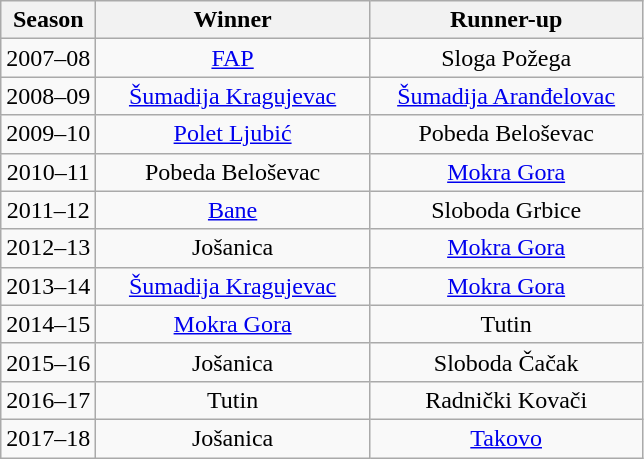<table class="wikitable sortable" style="text-align:center">
<tr>
<th>Season</th>
<th width=175>Winner</th>
<th width=175>Runner-up</th>
</tr>
<tr>
<td>2007–08</td>
<td><a href='#'>FAP</a></td>
<td>Sloga Požega</td>
</tr>
<tr>
<td>2008–09</td>
<td><a href='#'>Šumadija Kragujevac</a></td>
<td><a href='#'>Šumadija Aranđelovac</a></td>
</tr>
<tr>
<td>2009–10</td>
<td><a href='#'>Polet Ljubić</a></td>
<td>Pobeda Beloševac</td>
</tr>
<tr>
<td>2010–11</td>
<td>Pobeda Beloševac</td>
<td><a href='#'>Mokra Gora</a></td>
</tr>
<tr>
<td>2011–12</td>
<td><a href='#'>Bane</a></td>
<td>Sloboda Grbice</td>
</tr>
<tr>
<td>2012–13</td>
<td>Jošanica</td>
<td><a href='#'>Mokra Gora</a></td>
</tr>
<tr>
<td>2013–14</td>
<td><a href='#'>Šumadija Kragujevac</a></td>
<td><a href='#'>Mokra Gora</a></td>
</tr>
<tr>
<td>2014–15</td>
<td><a href='#'>Mokra Gora</a></td>
<td>Tutin</td>
</tr>
<tr>
<td>2015–16</td>
<td>Jošanica</td>
<td>Sloboda Čačak</td>
</tr>
<tr>
<td>2016–17</td>
<td>Tutin</td>
<td>Radnički Kovači</td>
</tr>
<tr>
<td>2017–18</td>
<td>Jošanica</td>
<td><a href='#'>Takovo</a></td>
</tr>
</table>
